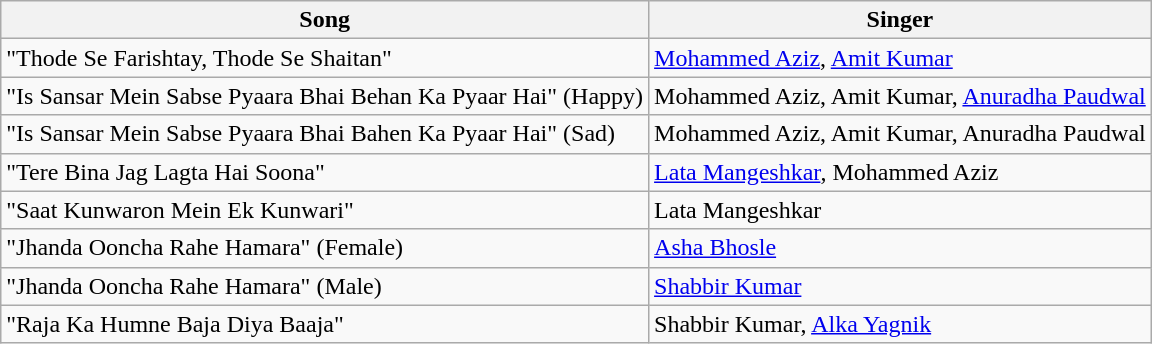<table class="wikitable">
<tr>
<th>Song</th>
<th>Singer</th>
</tr>
<tr>
<td>"Thode Se Farishtay, Thode Se Shaitan"</td>
<td><a href='#'>Mohammed Aziz</a>, <a href='#'>Amit Kumar</a></td>
</tr>
<tr>
<td>"Is Sansar Mein Sabse Pyaara Bhai Behan Ka Pyaar Hai" (Happy)</td>
<td>Mohammed Aziz, Amit Kumar, <a href='#'>Anuradha Paudwal</a></td>
</tr>
<tr>
<td>"Is Sansar Mein Sabse Pyaara Bhai Bahen Ka Pyaar Hai" (Sad)</td>
<td>Mohammed Aziz, Amit Kumar, Anuradha Paudwal</td>
</tr>
<tr>
<td>"Tere Bina Jag Lagta Hai Soona"</td>
<td><a href='#'>Lata Mangeshkar</a>, Mohammed Aziz</td>
</tr>
<tr>
<td>"Saat Kunwaron Mein Ek Kunwari"</td>
<td>Lata Mangeshkar</td>
</tr>
<tr>
<td>"Jhanda Ooncha Rahe Hamara" (Female)</td>
<td><a href='#'>Asha Bhosle</a></td>
</tr>
<tr>
<td>"Jhanda Ooncha Rahe Hamara" (Male)</td>
<td><a href='#'>Shabbir Kumar</a></td>
</tr>
<tr>
<td>"Raja Ka Humne Baja Diya Baaja"</td>
<td>Shabbir Kumar, <a href='#'>Alka Yagnik</a></td>
</tr>
</table>
